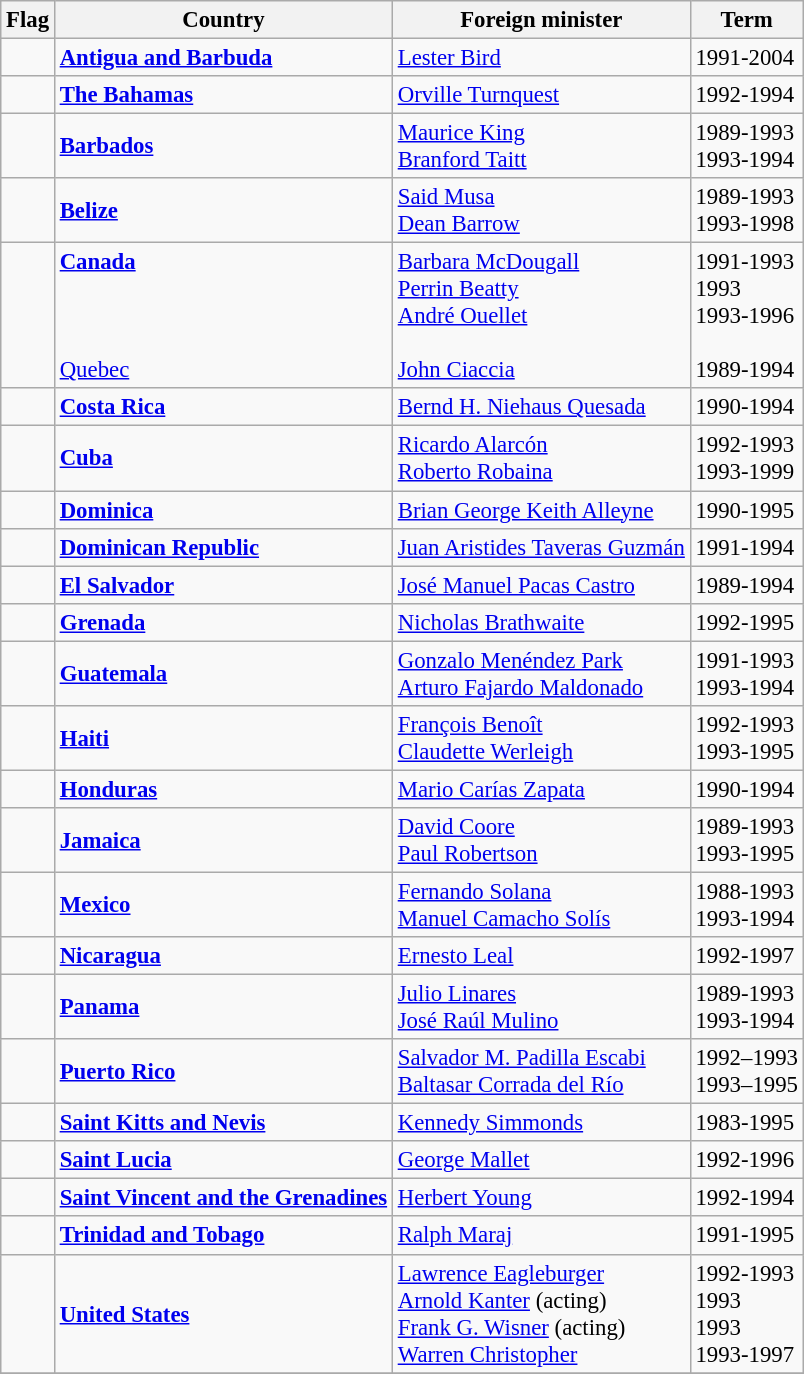<table class="wikitable" style="font-size:95%;">
<tr>
<th>Flag</th>
<th>Country</th>
<th>Foreign minister</th>
<th>Term</th>
</tr>
<tr>
<td></td>
<td><strong><a href='#'>Antigua and Barbuda</a></strong></td>
<td><a href='#'>Lester Bird</a></td>
<td>1991-2004</td>
</tr>
<tr>
<td></td>
<td><strong><a href='#'>The Bahamas</a></strong></td>
<td><a href='#'>Orville Turnquest</a></td>
<td>1992-1994</td>
</tr>
<tr>
<td></td>
<td><strong><a href='#'>Barbados</a></strong></td>
<td><a href='#'>Maurice King</a><br><a href='#'>Branford Taitt</a></td>
<td>1989-1993<br>1993-1994</td>
</tr>
<tr>
<td></td>
<td><strong><a href='#'>Belize</a></strong></td>
<td><a href='#'>Said Musa</a><br><a href='#'>Dean Barrow</a></td>
<td>1989-1993<br>1993-1998</td>
</tr>
<tr>
<td><br><br><br><br></td>
<td><strong><a href='#'>Canada</a></strong><br><br><br><br><a href='#'>Quebec</a></td>
<td><a href='#'>Barbara McDougall</a><br><a href='#'>Perrin Beatty</a><br><a href='#'>André Ouellet</a><br><br><a href='#'>John Ciaccia</a></td>
<td>1991-1993<br>1993<br>1993-1996<br><br>1989-1994</td>
</tr>
<tr>
<td></td>
<td><strong><a href='#'>Costa Rica</a></strong></td>
<td><a href='#'>Bernd H. Niehaus Quesada</a></td>
<td>1990-1994</td>
</tr>
<tr>
<td></td>
<td><strong><a href='#'>Cuba</a></strong></td>
<td><a href='#'>Ricardo Alarcón</a><br><a href='#'>Roberto Robaina</a></td>
<td>1992-1993<br>1993-1999</td>
</tr>
<tr>
<td></td>
<td><strong><a href='#'>Dominica</a></strong></td>
<td><a href='#'>Brian George Keith Alleyne</a></td>
<td>1990-1995</td>
</tr>
<tr>
<td></td>
<td><strong><a href='#'>Dominican Republic</a></strong></td>
<td><a href='#'>Juan Aristides Taveras Guzmán</a></td>
<td>1991-1994</td>
</tr>
<tr>
<td></td>
<td><strong><a href='#'>El Salvador</a></strong></td>
<td><a href='#'>José Manuel Pacas Castro</a></td>
<td>1989-1994</td>
</tr>
<tr>
<td></td>
<td><strong><a href='#'>Grenada</a></strong></td>
<td><a href='#'>Nicholas Brathwaite</a></td>
<td>1992-1995</td>
</tr>
<tr>
<td></td>
<td><strong><a href='#'>Guatemala</a></strong></td>
<td><a href='#'>Gonzalo Menéndez Park</a><br><a href='#'>Arturo Fajardo Maldonado</a></td>
<td>1991-1993<br>1993-1994</td>
</tr>
<tr>
<td></td>
<td><strong><a href='#'>Haiti</a></strong></td>
<td><a href='#'>François Benoît</a><br><a href='#'>Claudette Werleigh</a></td>
<td>1992-1993<br>1993-1995</td>
</tr>
<tr>
<td></td>
<td><strong><a href='#'>Honduras</a></strong></td>
<td><a href='#'>Mario Carías Zapata</a></td>
<td>1990-1994</td>
</tr>
<tr>
<td></td>
<td><strong><a href='#'>Jamaica</a></strong></td>
<td><a href='#'>David Coore</a><br><a href='#'>Paul Robertson</a></td>
<td>1989-1993<br>1993-1995</td>
</tr>
<tr>
<td></td>
<td><strong><a href='#'>Mexico</a></strong></td>
<td><a href='#'>Fernando Solana</a><br><a href='#'>Manuel Camacho Solís</a></td>
<td>1988-1993<br>1993-1994</td>
</tr>
<tr>
<td></td>
<td><strong><a href='#'>Nicaragua</a></strong></td>
<td><a href='#'>Ernesto Leal</a></td>
<td>1992-1997</td>
</tr>
<tr>
<td></td>
<td><strong><a href='#'>Panama</a></strong></td>
<td><a href='#'>Julio Linares</a><br><a href='#'>José Raúl Mulino</a></td>
<td>1989-1993<br>1993-1994</td>
</tr>
<tr>
<td></td>
<td><strong><a href='#'>Puerto Rico</a></strong></td>
<td><a href='#'>Salvador M. Padilla Escabi</a> <br> <a href='#'>Baltasar Corrada del Río</a></td>
<td>1992–1993 <br> 1993–1995</td>
</tr>
<tr>
<td></td>
<td><strong><a href='#'>Saint Kitts and Nevis</a></strong></td>
<td><a href='#'>Kennedy Simmonds</a></td>
<td>1983-1995</td>
</tr>
<tr>
<td></td>
<td><strong><a href='#'>Saint Lucia</a></strong></td>
<td><a href='#'>George Mallet</a></td>
<td>1992-1996</td>
</tr>
<tr>
<td></td>
<td><strong><a href='#'>Saint Vincent and the Grenadines</a></strong></td>
<td><a href='#'>Herbert Young</a></td>
<td>1992-1994</td>
</tr>
<tr>
<td></td>
<td><strong><a href='#'>Trinidad and Tobago</a></strong></td>
<td><a href='#'>Ralph Maraj</a></td>
<td>1991-1995</td>
</tr>
<tr>
<td></td>
<td><strong><a href='#'>United States</a></strong></td>
<td><a href='#'>Lawrence Eagleburger</a><br><a href='#'>Arnold Kanter</a> (acting)<br><a href='#'>Frank G. Wisner</a> (acting)<br><a href='#'>Warren Christopher</a></td>
<td>1992-1993<br>1993<br>1993<br>1993-1997</td>
</tr>
<tr>
</tr>
</table>
